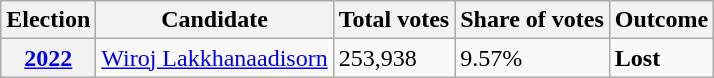<table class="wikitable">
<tr>
<th>Election</th>
<th>Candidate</th>
<th>Total votes</th>
<th>Share of votes</th>
<th>Outcome</th>
</tr>
<tr>
<th><a href='#'>2022</a></th>
<td><a href='#'>Wiroj Lakkhanaadisorn</a></td>
<td>253,938</td>
<td>9.57%</td>
<td><strong>Lost</strong> </td>
</tr>
</table>
